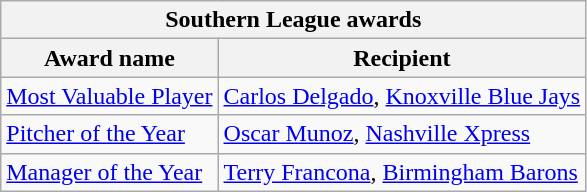<table class="wikitable">
<tr>
<th colspan="2">Southern League awards</th>
</tr>
<tr>
<th>Award name</th>
<th>Recipient</th>
</tr>
<tr>
<td><a href='#'>Most Valuable Player</a></td>
<td><a href='#'>Carlos Delgado</a>, <a href='#'>Knoxville Blue Jays</a></td>
</tr>
<tr>
<td><a href='#'>Pitcher of the Year</a></td>
<td><a href='#'>Oscar Munoz</a>, <a href='#'>Nashville Xpress</a></td>
</tr>
<tr>
<td><a href='#'>Manager of the Year</a></td>
<td><a href='#'>Terry Francona</a>, <a href='#'>Birmingham Barons</a></td>
</tr>
</table>
